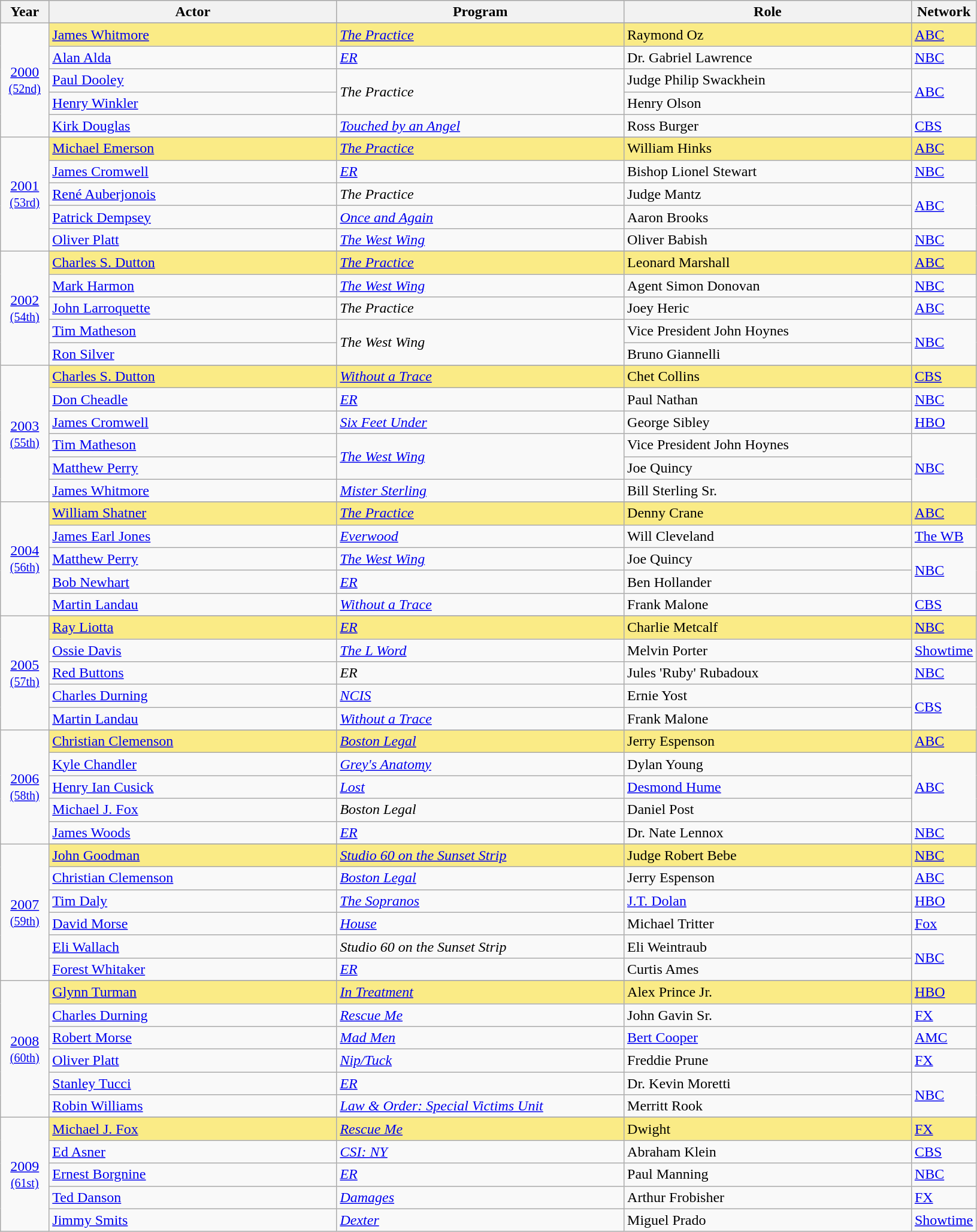<table class="wikitable" style="width:86%">
<tr style="background:#bebebe;">
<th style="width:5%;">Year</th>
<th style="width:30%;">Actor</th>
<th style="width:30%;">Program</th>
<th style="width:30%;">Role</th>
<th style="width:5%;">Network</th>
</tr>
<tr>
<td rowspan="6" style="text-align:center"><a href='#'>2000</a><br><small><a href='#'>(52nd)</a></small><br></td>
</tr>
<tr>
<td style="background:#FAEB86"><a href='#'>James Whitmore</a></td>
<td style="background:#FAEB86"><em><a href='#'>The Practice</a></em></td>
<td style="background:#FAEB86">Raymond Oz</td>
<td style="background:#FAEB86"><a href='#'>ABC</a></td>
</tr>
<tr>
<td><a href='#'>Alan Alda</a></td>
<td><em><a href='#'>ER</a></em></td>
<td>Dr. Gabriel Lawrence</td>
<td><a href='#'>NBC</a></td>
</tr>
<tr>
<td><a href='#'>Paul Dooley</a></td>
<td rowspan="2"><em>The Practice</em></td>
<td>Judge Philip Swackhein</td>
<td rowspan="2"><a href='#'>ABC</a></td>
</tr>
<tr>
<td><a href='#'>Henry Winkler</a></td>
<td>Henry Olson</td>
</tr>
<tr>
<td><a href='#'>Kirk Douglas</a></td>
<td><em><a href='#'>Touched by an Angel</a></em></td>
<td>Ross Burger</td>
<td><a href='#'>CBS</a></td>
</tr>
<tr>
<td rowspan=6 style="text-align:center"><a href='#'>2001</a><br><small><a href='#'>(53rd)</a></small><br></td>
</tr>
<tr>
<td style="background:#FAEB86"><a href='#'>Michael Emerson</a></td>
<td style="background:#FAEB86"><em><a href='#'>The Practice</a></em></td>
<td style="background:#FAEB86">William Hinks</td>
<td style="background:#FAEB86"><a href='#'>ABC</a></td>
</tr>
<tr>
<td><a href='#'>James Cromwell</a></td>
<td><em><a href='#'>ER</a></em></td>
<td>Bishop Lionel Stewart</td>
<td><a href='#'>NBC</a></td>
</tr>
<tr>
<td><a href='#'>René Auberjonois</a></td>
<td><em>The Practice</em></td>
<td>Judge Mantz</td>
<td rowspan="2"><a href='#'>ABC</a></td>
</tr>
<tr>
<td><a href='#'>Patrick Dempsey</a></td>
<td><em><a href='#'>Once and Again</a></em></td>
<td>Aaron Brooks</td>
</tr>
<tr>
<td><a href='#'>Oliver Platt</a></td>
<td><em><a href='#'>The West Wing</a></em></td>
<td>Oliver Babish</td>
<td><a href='#'>NBC</a></td>
</tr>
<tr>
<td rowspan="6" style="text-align:center"><a href='#'>2002</a><br><small><a href='#'>(54th)</a></small><br></td>
</tr>
<tr>
<td style="background:#FAEB86"><a href='#'>Charles S. Dutton</a></td>
<td style="background:#FAEB86"><em><a href='#'>The Practice</a></em></td>
<td style="background:#FAEB86">Leonard Marshall</td>
<td style="background:#FAEB86"><a href='#'>ABC</a></td>
</tr>
<tr>
<td><a href='#'>Mark Harmon</a></td>
<td><em><a href='#'>The West Wing</a></em></td>
<td>Agent Simon Donovan</td>
<td><a href='#'>NBC</a></td>
</tr>
<tr>
<td><a href='#'>John Larroquette</a></td>
<td><em>The Practice</em></td>
<td>Joey Heric</td>
<td><a href='#'>ABC</a></td>
</tr>
<tr>
<td><a href='#'>Tim Matheson</a></td>
<td rowspan="2"><em>The West Wing</em></td>
<td>Vice President John Hoynes</td>
<td rowspan="2"><a href='#'>NBC</a></td>
</tr>
<tr>
<td><a href='#'>Ron Silver</a></td>
<td>Bruno Giannelli</td>
</tr>
<tr>
<td rowspan="7" style="text-align:center"><a href='#'>2003</a><br><small><a href='#'>(55th)</a></small><br></td>
</tr>
<tr>
<td style="background:#FAEB86"><a href='#'>Charles S. Dutton</a></td>
<td style="background:#FAEB86"><em><a href='#'>Without a Trace</a></em></td>
<td style="background:#FAEB86">Chet Collins</td>
<td style="background:#FAEB86"><a href='#'>CBS</a></td>
</tr>
<tr>
<td><a href='#'>Don Cheadle</a></td>
<td><em><a href='#'>ER</a></em></td>
<td>Paul Nathan</td>
<td><a href='#'>NBC</a></td>
</tr>
<tr>
<td><a href='#'>James Cromwell</a></td>
<td><em><a href='#'>Six Feet Under</a></em></td>
<td>George Sibley</td>
<td><a href='#'>HBO</a></td>
</tr>
<tr>
<td><a href='#'>Tim Matheson</a></td>
<td rowspan="2"><em><a href='#'>The West Wing</a></em></td>
<td>Vice President John Hoynes</td>
<td rowspan="3"><a href='#'>NBC</a></td>
</tr>
<tr>
<td><a href='#'>Matthew Perry</a></td>
<td>Joe Quincy</td>
</tr>
<tr>
<td><a href='#'>James Whitmore</a></td>
<td><em><a href='#'>Mister Sterling</a></em></td>
<td>Bill Sterling Sr.</td>
</tr>
<tr>
<td rowspan="6" style="text-align:center"><a href='#'>2004</a><br><small><a href='#'>(56th)</a></small><br></td>
</tr>
<tr>
<td style="background:#FAEB86"><a href='#'>William Shatner</a></td>
<td style="background:#FAEB86"><em><a href='#'>The Practice</a></em></td>
<td style="background:#FAEB86">Denny Crane</td>
<td style="background:#FAEB86"><a href='#'>ABC</a></td>
</tr>
<tr>
<td><a href='#'>James Earl Jones</a></td>
<td><em><a href='#'>Everwood</a></em></td>
<td>Will Cleveland</td>
<td><a href='#'>The WB</a></td>
</tr>
<tr>
<td><a href='#'>Matthew Perry</a></td>
<td><em><a href='#'>The West Wing</a></em></td>
<td>Joe Quincy</td>
<td rowspan="2"><a href='#'>NBC</a></td>
</tr>
<tr>
<td><a href='#'>Bob Newhart</a></td>
<td><em><a href='#'>ER</a></em></td>
<td>Ben Hollander</td>
</tr>
<tr>
<td><a href='#'>Martin Landau</a></td>
<td><em><a href='#'>Without a Trace</a></em></td>
<td>Frank Malone</td>
<td><a href='#'>CBS</a></td>
</tr>
<tr>
<td rowspan="6" style="text-align:center"><a href='#'>2005</a><br><small><a href='#'>(57th)</a></small><br></td>
</tr>
<tr>
<td style="background:#FAEB86"><a href='#'>Ray Liotta</a></td>
<td style="background:#FAEB86"><em><a href='#'>ER</a></em></td>
<td style="background:#FAEB86">Charlie Metcalf</td>
<td style="background:#FAEB86"><a href='#'>NBC</a></td>
</tr>
<tr>
<td><a href='#'>Ossie Davis</a></td>
<td><em><a href='#'>The L Word</a></em></td>
<td>Melvin Porter</td>
<td><a href='#'>Showtime</a></td>
</tr>
<tr>
<td><a href='#'>Red Buttons</a></td>
<td><em>ER</em></td>
<td>Jules 'Ruby' Rubadoux</td>
<td><a href='#'>NBC</a></td>
</tr>
<tr>
<td><a href='#'>Charles Durning</a></td>
<td><em><a href='#'>NCIS</a></em></td>
<td>Ernie Yost</td>
<td rowspan="2"><a href='#'>CBS</a></td>
</tr>
<tr>
<td><a href='#'>Martin Landau</a></td>
<td><em><a href='#'>Without a Trace</a></em></td>
<td>Frank Malone</td>
</tr>
<tr>
<td rowspan="6" style="text-align:center"><a href='#'>2006</a><br><small><a href='#'>(58th)</a></small><br></td>
</tr>
<tr>
<td style="background:#FAEB86"><a href='#'>Christian Clemenson</a></td>
<td style="background:#FAEB86"><em><a href='#'>Boston Legal</a></em></td>
<td style="background:#FAEB86">Jerry Espenson</td>
<td style="background:#FAEB86"><a href='#'>ABC</a></td>
</tr>
<tr>
<td><a href='#'>Kyle Chandler</a></td>
<td><em><a href='#'>Grey's Anatomy</a></em></td>
<td>Dylan Young</td>
<td rowspan=3><a href='#'>ABC</a></td>
</tr>
<tr>
<td><a href='#'>Henry Ian Cusick</a></td>
<td><em><a href='#'>Lost</a></em></td>
<td><a href='#'>Desmond Hume</a></td>
</tr>
<tr>
<td><a href='#'>Michael J. Fox</a></td>
<td><em>Boston Legal</em></td>
<td>Daniel Post</td>
</tr>
<tr>
<td><a href='#'>James Woods</a></td>
<td><em><a href='#'>ER</a></em></td>
<td>Dr. Nate Lennox</td>
<td><a href='#'>NBC</a></td>
</tr>
<tr>
<td rowspan="7" style="text-align:center"><a href='#'>2007</a><br><small><a href='#'>(59th)</a></small><br></td>
</tr>
<tr>
<td style="background:#FAEB86"><a href='#'>John Goodman</a></td>
<td style="background:#FAEB86"><em><a href='#'>Studio 60 on the Sunset Strip</a></em></td>
<td style="background:#FAEB86">Judge Robert Bebe</td>
<td style="background:#FAEB86"><a href='#'>NBC</a></td>
</tr>
<tr>
<td><a href='#'>Christian Clemenson</a></td>
<td><em><a href='#'>Boston Legal</a></em></td>
<td>Jerry Espenson</td>
<td><a href='#'>ABC</a></td>
</tr>
<tr>
<td><a href='#'>Tim Daly</a></td>
<td><em><a href='#'>The Sopranos</a></em></td>
<td><a href='#'>J.T. Dolan</a></td>
<td><a href='#'>HBO</a></td>
</tr>
<tr>
<td><a href='#'>David Morse</a></td>
<td><em><a href='#'>House</a></em></td>
<td>Michael Tritter</td>
<td><a href='#'>Fox</a></td>
</tr>
<tr>
<td><a href='#'>Eli Wallach</a></td>
<td><em>Studio 60 on the Sunset Strip</em></td>
<td>Eli Weintraub</td>
<td rowspan="2"><a href='#'>NBC</a></td>
</tr>
<tr>
<td><a href='#'>Forest Whitaker</a></td>
<td><em><a href='#'>ER</a></em></td>
<td>Curtis Ames</td>
</tr>
<tr>
<td rowspan="7" style="text-align:center"><a href='#'>2008</a><br><small><a href='#'>(60th)</a></small><br></td>
</tr>
<tr>
<td style="background:#FAEB86"><a href='#'>Glynn Turman</a></td>
<td style="background:#FAEB86"><em><a href='#'>In Treatment</a></em></td>
<td style="background:#FAEB86">Alex Prince Jr.</td>
<td style="background:#FAEB86"><a href='#'>HBO</a></td>
</tr>
<tr>
<td><a href='#'>Charles Durning</a></td>
<td><em><a href='#'>Rescue Me</a></em></td>
<td>John Gavin Sr.</td>
<td><a href='#'>FX</a></td>
</tr>
<tr>
<td><a href='#'>Robert Morse</a></td>
<td><em><a href='#'>Mad Men</a></em></td>
<td><a href='#'>Bert Cooper</a></td>
<td><a href='#'>AMC</a></td>
</tr>
<tr>
<td><a href='#'>Oliver Platt</a></td>
<td><em><a href='#'>Nip/Tuck</a></em></td>
<td>Freddie Prune</td>
<td><a href='#'>FX</a></td>
</tr>
<tr>
<td><a href='#'>Stanley Tucci</a></td>
<td><em><a href='#'>ER</a></em></td>
<td>Dr. Kevin Moretti</td>
<td rowspan="2"><a href='#'>NBC</a></td>
</tr>
<tr>
<td><a href='#'>Robin Williams</a></td>
<td><em><a href='#'>Law & Order: Special Victims Unit</a></em></td>
<td>Merritt Rook</td>
</tr>
<tr>
<td rowspan=6 style="text-align:center"><a href='#'>2009</a><br><small><a href='#'>(61st)</a></small><br></td>
</tr>
<tr>
<td style="background:#FAEB86"><a href='#'>Michael J. Fox</a></td>
<td style="background:#FAEB86"><em><a href='#'>Rescue Me</a></em></td>
<td style="background:#FAEB86">Dwight</td>
<td style="background:#FAEB86"><a href='#'>FX</a></td>
</tr>
<tr>
<td><a href='#'>Ed Asner</a></td>
<td><em><a href='#'>CSI: NY</a></em></td>
<td>Abraham Klein</td>
<td><a href='#'>CBS</a></td>
</tr>
<tr>
<td><a href='#'>Ernest Borgnine</a></td>
<td><em><a href='#'>ER</a></em></td>
<td>Paul Manning</td>
<td><a href='#'>NBC</a></td>
</tr>
<tr>
<td><a href='#'>Ted Danson</a></td>
<td><em><a href='#'>Damages</a></em></td>
<td>Arthur Frobisher</td>
<td><a href='#'>FX</a></td>
</tr>
<tr>
<td><a href='#'>Jimmy Smits</a></td>
<td><em><a href='#'>Dexter</a></em></td>
<td>Miguel Prado</td>
<td><a href='#'>Showtime</a></td>
</tr>
</table>
